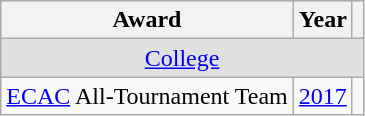<table class="wikitable">
<tr>
<th>Award</th>
<th>Year</th>
<th></th>
</tr>
<tr ALIGN="center" bgcolor="#e0e0e0">
<td colspan="3"><a href='#'>College</a></td>
</tr>
<tr>
<td><a href='#'>ECAC</a> All-Tournament Team</td>
<td><a href='#'>2017</a></td>
<td></td>
</tr>
</table>
